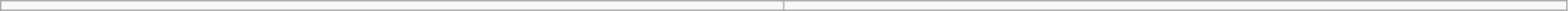<table class="wikitable sortable mw-collapsible mw-collapsed" width="92%">
<tr>
<td></td>
<td></td>
</tr>
</table>
